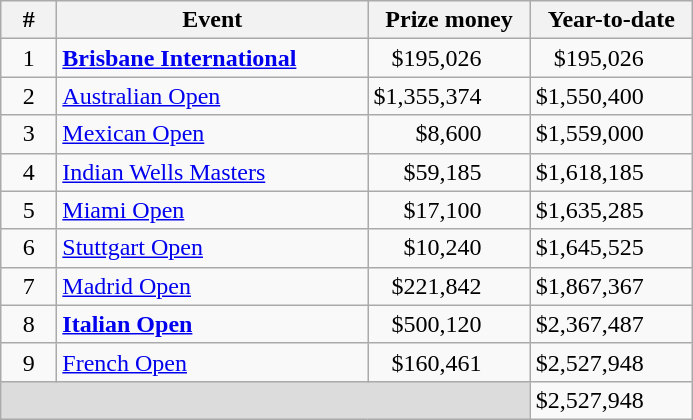<table class="wikitable sortable">
<tr>
<th width=30>#</th>
<th width=200>Event</th>
<th>Prize money</th>
<th>Year-to-date</th>
</tr>
<tr>
<td align=center>1</td>
<td><strong><a href='#'>Brisbane International</a></strong></td>
<td align=right style="padding-right: 2em">$195,026</td>
<td align=right style="padding-right: 2em">$195,026</td>
</tr>
<tr>
<td align=center>2</td>
<td><a href='#'>Australian Open</a></td>
<td align=right style="padding-right: 2em">$1,355,374</td>
<td align=right style="padding-right: 2em">$1,550,400</td>
</tr>
<tr>
<td align=center>3</td>
<td><a href='#'>Mexican Open</a></td>
<td align=right style="padding-right: 2em">$8,600</td>
<td align=right style="padding-right: 2em">$1,559,000</td>
</tr>
<tr>
<td align=center>4</td>
<td><a href='#'>Indian Wells Masters</a></td>
<td align=right style="padding-right: 2em">$59,185</td>
<td align=right style="padding-right: 2em">$1,618,185</td>
</tr>
<tr>
<td align=center>5</td>
<td><a href='#'>Miami Open</a></td>
<td align=right style="padding-right: 2em">$17,100</td>
<td align=right style="padding-right: 2em">$1,635,285</td>
</tr>
<tr>
<td align=center>6</td>
<td><a href='#'>Stuttgart Open</a></td>
<td align=right style="padding-right: 2em">$10,240</td>
<td align=right style="padding-right: 2em">$1,645,525</td>
</tr>
<tr>
<td align=center>7</td>
<td><a href='#'>Madrid Open</a></td>
<td align=right style="padding-right: 2em">$221,842</td>
<td align=right style="padding-right: 2em">$1,867,367</td>
</tr>
<tr>
<td align=center>8</td>
<td><strong><a href='#'>Italian Open</a></strong></td>
<td align=right style="padding-right: 2em">$500,120</td>
<td align=right style="padding-right: 2em">$2,367,487</td>
</tr>
<tr>
<td align=center>9</td>
<td><a href='#'>French Open</a></td>
<td align=right style="padding-right: 2em">$160,461</td>
<td align=right style="padding-right: 2em">$2,527,948</td>
</tr>
<tr class="sortbottom">
<td colspan=3 bgcolor=#DCDCDC></td>
<td align=right style="padding-right: 2em">$2,527,948</td>
</tr>
</table>
